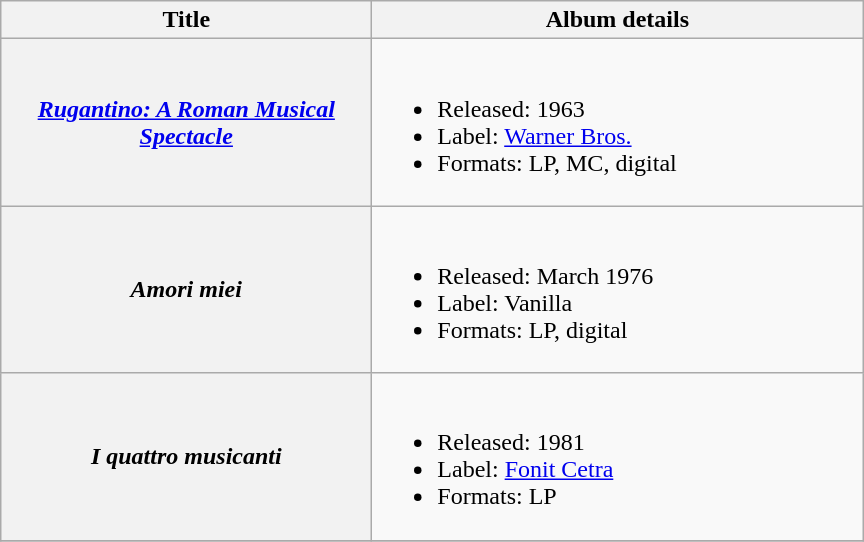<table class="wikitable plainrowheaders" style="text-align:center;">
<tr>
<th style="width:15em;">Title</th>
<th style="width:20em;">Album details</th>
</tr>
<tr>
<th scope="row"><em><a href='#'>Rugantino: A Roman Musical Spectacle</a></em></th>
<td align="left"><br><ul><li>Released: 1963</li><li>Label: <a href='#'>Warner Bros.</a></li><li>Formats: LP, MC, digital</li></ul></td>
</tr>
<tr>
<th scope="row"><em>Amori miei</em></th>
<td align="left"><br><ul><li>Released: March 1976</li><li>Label: Vanilla</li><li>Formats: LP, digital</li></ul></td>
</tr>
<tr>
<th scope="row"><em>I quattro musicanti</em></th>
<td align="left"><br><ul><li>Released: 1981</li><li>Label: <a href='#'>Fonit Cetra</a></li><li>Formats: LP</li></ul></td>
</tr>
<tr>
</tr>
</table>
